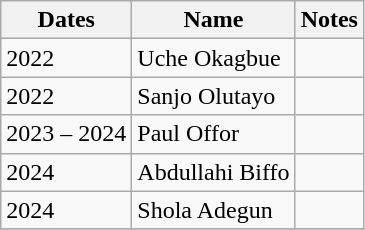<table class="wikitable">
<tr>
<th scope="col">Dates</th>
<th scope="col">Name</th>
<th scope="col">Notes</th>
</tr>
<tr>
<td>2022</td>
<td> Uche Okagbue</td>
<td></td>
</tr>
<tr>
<td>2022</td>
<td> Sanjo Olutayo</td>
<td></td>
</tr>
<tr>
<td>2023 – 2024</td>
<td> Paul Offor</td>
<td></td>
</tr>
<tr>
<td>2024</td>
<td> Abdullahi Biffo</td>
<td></td>
</tr>
<tr>
<td>2024</td>
<td> Shola Adegun</td>
<td></td>
</tr>
<tr>
</tr>
</table>
